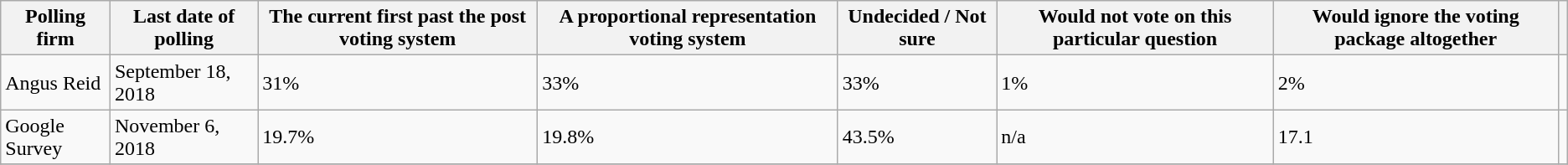<table class="wikitable">
<tr>
<th>Polling firm</th>
<th>Last date of polling</th>
<th>The current first past the post voting system</th>
<th>A proportional representation voting system</th>
<th>Undecided / Not sure</th>
<th>Would not vote on this particular question</th>
<th>Would ignore the voting package altogether</th>
<th></th>
</tr>
<tr>
<td>Angus Reid</td>
<td>September 18, 2018</td>
<td>31%</td>
<td>33%</td>
<td>33%</td>
<td>1%</td>
<td>2%</td>
<td></td>
</tr>
<tr>
<td>Google Survey</td>
<td>November 6, 2018</td>
<td>19.7%</td>
<td>19.8%</td>
<td>43.5%</td>
<td>n/a</td>
<td>17.1</td>
<td></td>
</tr>
<tr>
</tr>
</table>
